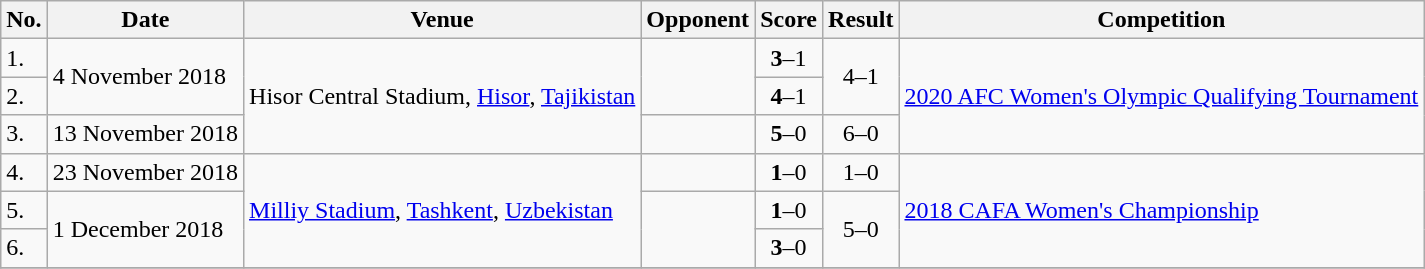<table class="wikitable">
<tr>
<th>No.</th>
<th>Date</th>
<th>Venue</th>
<th>Opponent</th>
<th>Score</th>
<th>Result</th>
<th>Competition</th>
</tr>
<tr>
<td>1.</td>
<td rowspan=2>4 November 2018</td>
<td rowspan=3>Hisor Central Stadium, <a href='#'>Hisor</a>, <a href='#'>Tajikistan</a></td>
<td rowspan=2></td>
<td align=center><strong>3</strong>–1</td>
<td rowspan=2 align=center>4–1</td>
<td rowspan=3><a href='#'>2020 AFC Women's Olympic Qualifying Tournament</a></td>
</tr>
<tr>
<td>2.</td>
<td align=center><strong>4</strong>–1</td>
</tr>
<tr>
<td>3.</td>
<td>13 November 2018</td>
<td></td>
<td align=center><strong>5</strong>–0</td>
<td align=center>6–0</td>
</tr>
<tr>
<td>4.</td>
<td>23 November 2018</td>
<td rowspan=3><a href='#'>Milliy Stadium</a>, <a href='#'>Tashkent</a>, <a href='#'>Uzbekistan</a></td>
<td></td>
<td align=center><strong>1</strong>–0</td>
<td align=center>1–0</td>
<td rowspan=3><a href='#'>2018 CAFA Women's Championship</a></td>
</tr>
<tr>
<td>5.</td>
<td rowspan=2>1 December 2018</td>
<td rowspan=2></td>
<td align=center><strong>1</strong>–0</td>
<td rowspan=2 align=center>5–0</td>
</tr>
<tr>
<td>6.</td>
<td align=center><strong>3</strong>–0</td>
</tr>
<tr>
</tr>
</table>
